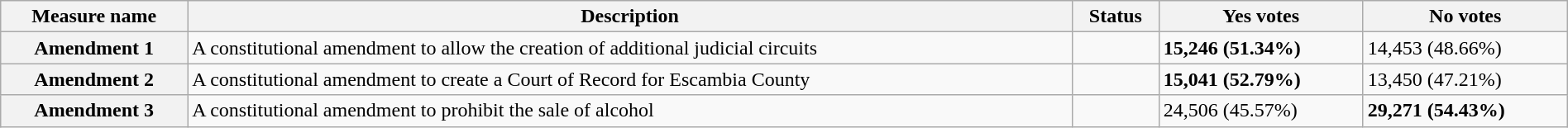<table class="wikitable sortable plainrowheaders" style="width:100%">
<tr>
<th scope="col">Measure name</th>
<th class="unsortable" scope="col">Description</th>
<th scope="col">Status</th>
<th scope="col">Yes votes</th>
<th scope="col">No votes</th>
</tr>
<tr>
<th scope="row">Amendment 1</th>
<td>A constitutional amendment to allow the creation of additional judicial circuits</td>
<td></td>
<td><strong>15,246 (51.34%)</strong></td>
<td>14,453 (48.66%)</td>
</tr>
<tr>
<th scope="row">Amendment 2</th>
<td>A constitutional amendment to create a Court of Record for Escambia County</td>
<td></td>
<td><strong>15,041 (52.79%)</strong></td>
<td>13,450 (47.21%)</td>
</tr>
<tr>
<th scope="row">Amendment 3</th>
<td>A constitutional amendment to prohibit the sale of alcohol</td>
<td></td>
<td>24,506 (45.57%)</td>
<td><strong>29,271 (54.43%)</strong></td>
</tr>
</table>
